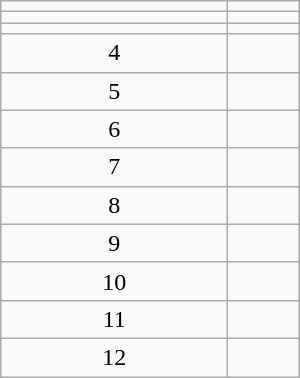<table class="wikitable" width="200px">
<tr>
<td align=center></td>
<td></td>
</tr>
<tr>
<td align=center></td>
<td></td>
</tr>
<tr>
<td align=center></td>
<td></td>
</tr>
<tr>
<td align=center>4</td>
<td></td>
</tr>
<tr>
<td align=center>5</td>
<td></td>
</tr>
<tr>
<td align=center>6</td>
<td></td>
</tr>
<tr>
<td align=center>7</td>
<td></td>
</tr>
<tr>
<td align=center>8</td>
<td></td>
</tr>
<tr>
<td align=center>9</td>
<td></td>
</tr>
<tr>
<td align=center>10</td>
<td></td>
</tr>
<tr>
<td align=center>11</td>
<td></td>
</tr>
<tr>
<td align=center>12</td>
<td></td>
</tr>
</table>
